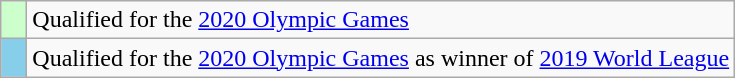<table class="wikitable" style="text-align: left;">
<tr>
<td width=10px bgcolor=#ccffcc></td>
<td>Qualified for the <a href='#'>2020 Olympic Games</a></td>
</tr>
<tr>
<td width=10px bgcolor=skyblue></td>
<td>Qualified for the <a href='#'>2020 Olympic Games</a> as winner of <a href='#'>2019 World League</a></td>
</tr>
</table>
